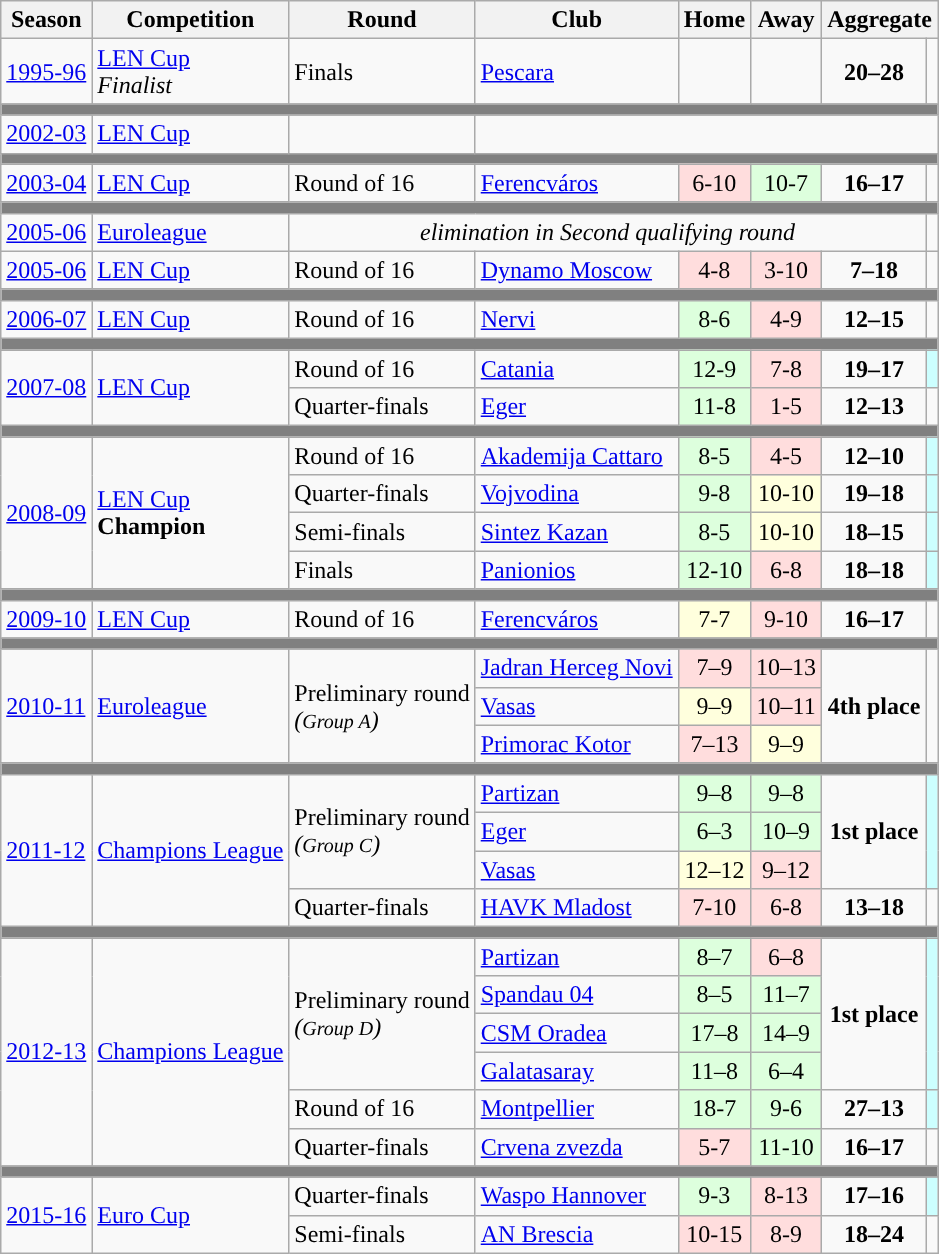<table class="wikitable collapsible collapsed" align="center" style="text-align:left;">
<tr>
<th>Season</th>
<th>Competition</th>
<th>Round</th>
<th>Club</th>
<th>Home</th>
<th>Away</th>
<th colspan=2>Aggregate</th>
</tr>
<tr>
<td rowspan=1><a href='#'>1995-96</a></td>
<td rowspan=1><a href='#'>LEN Cup</a><br> <em>Finalist</em></td>
<td>Finals</td>
<td> <a href='#'>Pescara</a></td>
<td></td>
<td></td>
<td style="text-align:center;"><strong>20–28</strong></td>
<td align="center"></td>
</tr>
<tr>
<td colspan=8 style="text-align: center;" bgcolor=grey></td>
</tr>
<tr>
<td rowspan=1><a href='#'>2002-03</a></td>
<td rowspan=1><a href='#'>LEN Cup</a></td>
<td></td>
</tr>
<tr>
<td colspan=8 style="text-align: center;" bgcolor=grey></td>
</tr>
<tr>
<td rowspan=1><a href='#'>2003-04</a></td>
<td rowspan=1><a href='#'>LEN Cup</a></td>
<td>Round of 16</td>
<td> <a href='#'>Ferencváros</a></td>
<td style="text-align:center; background:#fdd;">6-10</td>
<td style="text-align:center; background:#dfd;">10-7</td>
<td align=center><strong>16–17</strong></td>
<td align="center"></td>
</tr>
<tr>
<td colspan=8 style="text-align: center;" bgcolor=grey></td>
</tr>
<tr>
<td rowspan=1><a href='#'>2005-06</a></td>
<td rowspan=1><a href='#'>Euroleague</a></td>
<td colspan=5; align="center"><em>elimination in Second qualifying round</em></td>
<td align="center"></td>
</tr>
<tr>
<td rowspan=1><a href='#'>2005-06</a></td>
<td rowspan=1><a href='#'>LEN Cup</a></td>
<td>Round of 16</td>
<td> <a href='#'>Dynamo Moscow</a></td>
<td style="text-align:center; background:#fdd;">4-8</td>
<td style="text-align:center; background:#fdd;">3-10</td>
<td align=center><strong>7–18</strong></td>
<td align="center"></td>
</tr>
<tr>
<td colspan=8 style="text-align: center;" bgcolor=grey></td>
</tr>
<tr>
<td rowspan=1><a href='#'>2006-07</a></td>
<td rowspan=1><a href='#'>LEN Cup</a></td>
<td>Round of 16</td>
<td> <a href='#'>Nervi</a></td>
<td style="text-align:center; background:#dfd;">8-6</td>
<td style="text-align:center; background:#fdd;">4-9</td>
<td align=center><strong>12–15</strong></td>
<td align="center"></td>
</tr>
<tr>
<td colspan=8 style="text-align: center;" bgcolor=grey></td>
</tr>
<tr>
<td rowspan=2><a href='#'>2007-08</a></td>
<td rowspan=2><a href='#'>LEN Cup</a></td>
<td>Round of 16</td>
<td> <a href='#'>Catania</a></td>
<td style="text-align:center; background:#dfd;">12-9</td>
<td style="text-align:center; background:#fdd;">7-8</td>
<td align=center><strong>19–17</strong></td>
<td style="background-color:#CFF" align="center"></td>
</tr>
<tr>
<td>Quarter-finals</td>
<td> <a href='#'>Eger</a></td>
<td style="text-align:center; background:#dfd;">11-8</td>
<td style="text-align:center; background:#fdd;">1-5</td>
<td align=center><strong>12–13</strong></td>
<td align="center"></td>
</tr>
<tr>
<td colspan=8 style="text-align: center;" bgcolor=grey></td>
</tr>
<tr>
<td rowspan=4><a href='#'>2008-09</a></td>
<td rowspan=4><a href='#'>LEN Cup</a><br> <strong>Champion</strong></td>
<td>Round of 16</td>
<td> <a href='#'>Akademija Cattaro</a></td>
<td style="text-align:center; background:#dfd;">8-5</td>
<td style="text-align:center; background:#fdd;">4-5</td>
<td align=center><strong>12–10</strong></td>
<td style="background-color:#CFF" align="center"></td>
</tr>
<tr>
<td>Quarter-finals</td>
<td> <a href='#'>Vojvodina</a></td>
<td style="text-align:center; background:#dfd;">9-8</td>
<td style="text-align:center; background:#ffd;">10-10</td>
<td align=center><strong>19–18</strong></td>
<td style="background-color:#CFF" align="center"></td>
</tr>
<tr>
<td>Semi-finals</td>
<td> <a href='#'>Sintez Kazan</a></td>
<td style="text-align:center; background:#dfd;">8-5</td>
<td style="text-align:center; background:#ffd;">10-10</td>
<td align=center><strong>18–15</strong></td>
<td style="background-color:#CFF" align="center"></td>
</tr>
<tr>
<td>Finals</td>
<td> <a href='#'>Panionios</a></td>
<td style="text-align:center; background:#dfd;">12-10</td>
<td style="text-align:center; background:#fdd;">6-8</td>
<td align=center><strong>18–18 </strong></td>
<td style="background-color:#CFF" align="center"></td>
</tr>
<tr>
<td colspan=8 style="text-align: center;" bgcolor=grey></td>
</tr>
<tr>
<td rowspan=1><a href='#'>2009-10</a></td>
<td rowspan=1><a href='#'>LEN Cup</a></td>
<td>Round of 16</td>
<td> <a href='#'>Ferencváros</a></td>
<td style="text-align:center; background:#ffd;">7-7</td>
<td style="text-align:center; background:#fdd;">9-10</td>
<td align=center><strong>16–17</strong></td>
<td align="center"></td>
</tr>
<tr>
<td colspan=8 style="text-align: center;" bgcolor=grey></td>
</tr>
<tr>
<td rowspan=3><a href='#'>2010-11</a></td>
<td rowspan=3><a href='#'>Euroleague</a></td>
<td rowspan=3>Preliminary round<br><em>(<small>Group A</small>)</em></td>
<td> <a href='#'>Jadran Herceg Novi</a></td>
<td style="text-align:center; background:#fdd;">7–9</td>
<td style="text-align:center; background:#fdd;">10–13</td>
<td align=center rowspan=3><strong>4th place</strong></td>
<td align="center" rowspan=3></td>
</tr>
<tr>
<td> <a href='#'>Vasas</a></td>
<td style="text-align:center; background:#ffd;">9–9</td>
<td style="text-align:center; background:#fdd;">10–11</td>
</tr>
<tr>
<td> <a href='#'>Primorac Kotor</a></td>
<td style="text-align:center; background:#fdd;">7–13</td>
<td style="text-align:center; background:#ffd;">9–9</td>
</tr>
<tr>
<td colspan=8 style="text-align: center;" bgcolor=grey></td>
</tr>
<tr>
<td rowspan=4><a href='#'>2011-12</a></td>
<td rowspan=4><a href='#'>Champions League</a></td>
<td rowspan=3>Preliminary round<br><em>(<small>Group C</small>)</em></td>
<td> <a href='#'>Partizan</a></td>
<td style="text-align:center; background:#dfd;">9–8</td>
<td style="text-align:center; background:#dfd;">9–8</td>
<td align=center rowspan=3><strong>1st place</strong></td>
<td style="background-color:#CFF" align="center" rowspan=3></td>
</tr>
<tr>
<td> <a href='#'>Eger</a></td>
<td style="text-align:center; background:#dfd;">6–3</td>
<td style="text-align:center; background:#dfd;">10–9</td>
</tr>
<tr>
<td> <a href='#'>Vasas</a></td>
<td style="text-align:center; background:#ffd;">12–12</td>
<td style="text-align:center; background:#fdd;">9–12</td>
</tr>
<tr>
<td>Quarter-finals</td>
<td> <a href='#'>HAVK Mladost</a></td>
<td style="text-align:center; background:#fdd;">7-10</td>
<td style="text-align:center; background:#fdd;">6-8</td>
<td align=center><strong>13–18</strong></td>
<td align="center"></td>
</tr>
<tr>
<td colspan=8 style="text-align: center;" bgcolor=grey></td>
</tr>
<tr>
<td rowspan=6><a href='#'>2012-13</a></td>
<td rowspan=6><a href='#'>Champions League</a></td>
<td rowspan=4>Preliminary round<br><em>(<small>Group D</small>)</em></td>
<td> <a href='#'>Partizan</a></td>
<td style="text-align:center; background:#dfd;">8–7</td>
<td style="text-align:center; background:#fdd;">6–8</td>
<td align=center rowspan=4><strong>1st place</strong></td>
<td style="background-color:#CFF" align="center" rowspan=4></td>
</tr>
<tr>
<td> <a href='#'>Spandau 04</a></td>
<td style="text-align:center; background:#dfd;">8–5</td>
<td style="text-align:center; background:#dfd;">11–7</td>
</tr>
<tr>
<td> <a href='#'>CSM Oradea</a></td>
<td style="text-align:center; background:#dfd;">17–8</td>
<td style="text-align:center; background:#dfd;">14–9</td>
</tr>
<tr>
<td> <a href='#'>Galatasaray</a></td>
<td style="text-align:center; background:#dfd;">11–8</td>
<td style="text-align:center; background:#dfd;">6–4</td>
</tr>
<tr>
<td>Round of 16</td>
<td> <a href='#'>Montpellier</a></td>
<td style="text-align:center; background:#dfd;">18-7</td>
<td style="text-align:center; background:#dfd;">9-6</td>
<td align=center><strong>27–13</strong></td>
<td style="background-color:#CFF" align="center"></td>
</tr>
<tr>
<td>Quarter-finals</td>
<td> <a href='#'>Crvena zvezda</a></td>
<td style="text-align:center; background:#fdd;">5-7</td>
<td style="text-align:center; background:#dfd;">11-10</td>
<td align=center><strong>16–17</strong></td>
<td align="center"></td>
</tr>
<tr>
<td colspan=8 style="text-align: center;" bgcolor=grey></td>
</tr>
<tr>
<td rowspan=3><a href='#'>2015-16</a></td>
<td rowspan=3><a href='#'>Euro Cup</a></td>
</tr>
<tr>
<td>Quarter-finals</td>
<td> <a href='#'>Waspo Hannover</a></td>
<td style="text-align:center; background:#dfd;">9-3</td>
<td style="text-align:center; background:#fdd;">8-13</td>
<td align=center><strong>17–16</strong></td>
<td style="background-color:#CFF" align="center"></td>
</tr>
<tr>
<td>Semi-finals</td>
<td> <a href='#'>AN Brescia</a></td>
<td style="text-align:center; background:#fdd;">10-15</td>
<td style="text-align:center; background:#fdd;">8-9</td>
<td align=center><strong>18–24</strong></td>
<td align="center"></td>
</tr>
</table>
